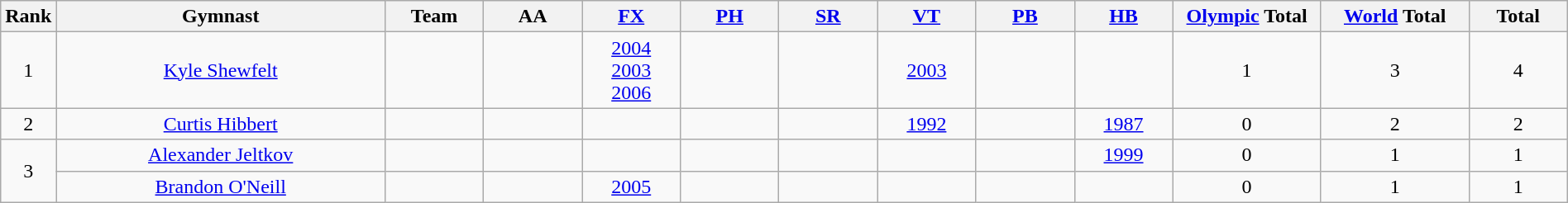<table class="wikitable sortable" width=100% style="text-align:center;">
<tr>
<th style="width:1.8em;">Rank</th>
<th class=unsortable>Gymnast</th>
<th style="width:4.5em;">Team</th>
<th style="width:4.5em;">AA</th>
<th style="width:4.5em;"><a href='#'>FX</a></th>
<th style="width:4.5em;"><a href='#'>PH</a></th>
<th style="width:4.5em;"><a href='#'>SR</a></th>
<th style="width:4.5em;"><a href='#'>VT</a></th>
<th style="width:4.5em;"><a href='#'>PB</a></th>
<th style="width:4.5em;"><a href='#'>HB</a></th>
<th style="width:7.0em;"><a href='#'>Olympic</a> Total</th>
<th style="width:7.0em;"><a href='#'>World</a> Total</th>
<th style="width:4.5em;">Total</th>
</tr>
<tr>
<td>1</td>
<td><a href='#'>Kyle Shewfelt</a></td>
<td></td>
<td></td>
<td> <a href='#'>2004</a><br> <a href='#'>2003</a><br> <a href='#'>2006</a></td>
<td></td>
<td></td>
<td> <a href='#'>2003</a></td>
<td></td>
<td></td>
<td>1</td>
<td>3</td>
<td>4</td>
</tr>
<tr>
<td>2</td>
<td><a href='#'>Curtis Hibbert</a></td>
<td></td>
<td></td>
<td></td>
<td></td>
<td></td>
<td> <a href='#'>1992</a></td>
<td></td>
<td> <a href='#'>1987</a></td>
<td>0</td>
<td>2</td>
<td>2</td>
</tr>
<tr>
<td rowspan="2">3</td>
<td><a href='#'>Alexander Jeltkov</a></td>
<td></td>
<td></td>
<td></td>
<td></td>
<td></td>
<td></td>
<td></td>
<td> <a href='#'>1999</a></td>
<td>0</td>
<td>1</td>
<td>1</td>
</tr>
<tr>
<td><a href='#'>Brandon O'Neill</a></td>
<td></td>
<td></td>
<td> <a href='#'>2005</a></td>
<td></td>
<td></td>
<td></td>
<td></td>
<td></td>
<td>0</td>
<td>1</td>
<td>1</td>
</tr>
</table>
